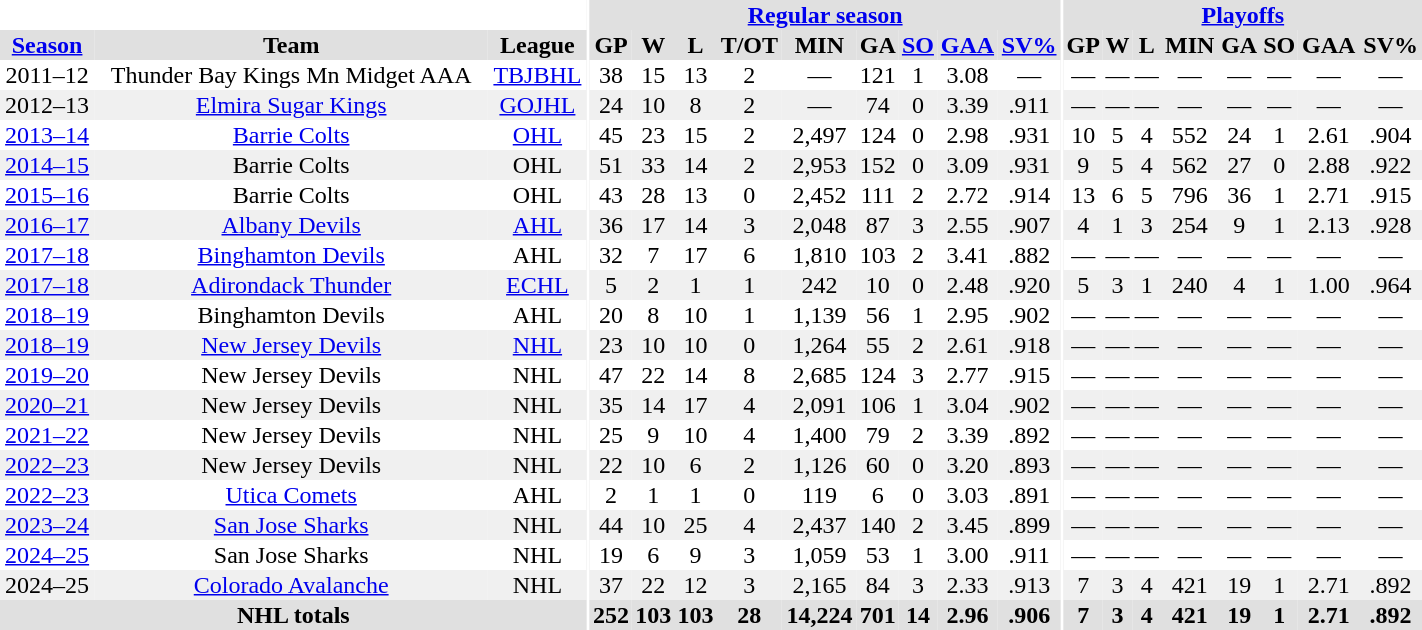<table border="0" cellpadding="1" cellspacing="0" style="text-align:center; width:75%;">
<tr bgcolor="#e0e0e0">
<th colspan="3" bgcolor="#ffffff"></th>
<th rowspan="99" bgcolor="#ffffff"></th>
<th colspan="9" bgcolor="#e0e0e0"><a href='#'>Regular season</a></th>
<th rowspan="99" bgcolor="#ffffff"></th>
<th colspan="8" bgcolor="#e0e0e0"><a href='#'>Playoffs</a></th>
</tr>
<tr bgcolor="#e0e0e0">
<th><a href='#'>Season</a></th>
<th>Team</th>
<th>League</th>
<th>GP</th>
<th>W</th>
<th>L</th>
<th>T/OT</th>
<th>MIN</th>
<th>GA</th>
<th><a href='#'>SO</a></th>
<th><a href='#'>GAA</a></th>
<th><a href='#'>SV%</a></th>
<th>GP</th>
<th>W</th>
<th>L</th>
<th>MIN</th>
<th>GA</th>
<th>SO</th>
<th>GAA</th>
<th>SV%</th>
</tr>
<tr>
<td>2011–12</td>
<td>Thunder Bay Kings Mn Midget AAA</td>
<td><a href='#'>TBJBHL</a></td>
<td>38</td>
<td>15</td>
<td>13</td>
<td>2</td>
<td>—</td>
<td>121</td>
<td>1</td>
<td>3.08</td>
<td>—</td>
<td>—</td>
<td>—</td>
<td>—</td>
<td>—</td>
<td>—</td>
<td>—</td>
<td>—</td>
<td>—</td>
</tr>
<tr bgcolor="#f0f0f0">
<td>2012–13</td>
<td><a href='#'>Elmira Sugar Kings</a></td>
<td><a href='#'>GOJHL</a></td>
<td>24</td>
<td>10</td>
<td>8</td>
<td>2</td>
<td>—</td>
<td>74</td>
<td>0</td>
<td>3.39</td>
<td>.911</td>
<td>—</td>
<td>—</td>
<td>—</td>
<td>—</td>
<td>—</td>
<td>—</td>
<td>—</td>
<td>—</td>
</tr>
<tr>
<td><a href='#'>2013–14</a></td>
<td><a href='#'>Barrie Colts</a></td>
<td><a href='#'>OHL</a></td>
<td>45</td>
<td>23</td>
<td>15</td>
<td>2</td>
<td>2,497</td>
<td>124</td>
<td>0</td>
<td>2.98</td>
<td>.931</td>
<td>10</td>
<td>5</td>
<td>4</td>
<td>552</td>
<td>24</td>
<td>1</td>
<td>2.61</td>
<td>.904</td>
</tr>
<tr bgcolor="#f0f0f0">
<td><a href='#'>2014–15</a></td>
<td>Barrie Colts</td>
<td>OHL</td>
<td>51</td>
<td>33</td>
<td>14</td>
<td>2</td>
<td>2,953</td>
<td>152</td>
<td>0</td>
<td>3.09</td>
<td>.931</td>
<td>9</td>
<td>5</td>
<td>4</td>
<td>562</td>
<td>27</td>
<td>0</td>
<td>2.88</td>
<td>.922</td>
</tr>
<tr>
<td><a href='#'>2015–16</a></td>
<td>Barrie Colts</td>
<td>OHL</td>
<td>43</td>
<td>28</td>
<td>13</td>
<td>0</td>
<td>2,452</td>
<td>111</td>
<td>2</td>
<td>2.72</td>
<td>.914</td>
<td>13</td>
<td>6</td>
<td>5</td>
<td>796</td>
<td>36</td>
<td>1</td>
<td>2.71</td>
<td>.915</td>
</tr>
<tr bgcolor="#f0f0f0">
<td><a href='#'>2016–17</a></td>
<td><a href='#'>Albany Devils</a></td>
<td><a href='#'>AHL</a></td>
<td>36</td>
<td>17</td>
<td>14</td>
<td>3</td>
<td>2,048</td>
<td>87</td>
<td>3</td>
<td>2.55</td>
<td>.907</td>
<td>4</td>
<td>1</td>
<td>3</td>
<td>254</td>
<td>9</td>
<td>1</td>
<td>2.13</td>
<td>.928</td>
</tr>
<tr>
<td><a href='#'>2017–18</a></td>
<td><a href='#'>Binghamton Devils</a></td>
<td>AHL</td>
<td>32</td>
<td>7</td>
<td>17</td>
<td>6</td>
<td>1,810</td>
<td>103</td>
<td>2</td>
<td>3.41</td>
<td>.882</td>
<td>—</td>
<td>—</td>
<td>—</td>
<td>—</td>
<td>—</td>
<td>—</td>
<td>—</td>
<td>—</td>
</tr>
<tr bgcolor="#f0f0f0">
<td><a href='#'>2017–18</a></td>
<td><a href='#'>Adirondack Thunder</a></td>
<td><a href='#'>ECHL</a></td>
<td>5</td>
<td>2</td>
<td>1</td>
<td>1</td>
<td>242</td>
<td>10</td>
<td>0</td>
<td>2.48</td>
<td>.920</td>
<td>5</td>
<td>3</td>
<td>1</td>
<td>240</td>
<td>4</td>
<td>1</td>
<td>1.00</td>
<td>.964</td>
</tr>
<tr>
<td><a href='#'>2018–19</a></td>
<td>Binghamton Devils</td>
<td>AHL</td>
<td>20</td>
<td>8</td>
<td>10</td>
<td>1</td>
<td>1,139</td>
<td>56</td>
<td>1</td>
<td>2.95</td>
<td>.902</td>
<td>—</td>
<td>—</td>
<td>—</td>
<td>—</td>
<td>—</td>
<td>—</td>
<td>—</td>
<td>—</td>
</tr>
<tr bgcolor="#f0f0f0">
<td><a href='#'>2018–19</a></td>
<td><a href='#'>New Jersey Devils</a></td>
<td><a href='#'>NHL</a></td>
<td>23</td>
<td>10</td>
<td>10</td>
<td>0</td>
<td>1,264</td>
<td>55</td>
<td>2</td>
<td>2.61</td>
<td>.918</td>
<td>—</td>
<td>—</td>
<td>—</td>
<td>—</td>
<td>—</td>
<td>—</td>
<td>—</td>
<td>—</td>
</tr>
<tr>
<td><a href='#'>2019–20</a></td>
<td>New Jersey Devils</td>
<td>NHL</td>
<td>47</td>
<td>22</td>
<td>14</td>
<td>8</td>
<td>2,685</td>
<td>124</td>
<td>3</td>
<td>2.77</td>
<td>.915</td>
<td>—</td>
<td>—</td>
<td>—</td>
<td>—</td>
<td>—</td>
<td>—</td>
<td>—</td>
<td>—</td>
</tr>
<tr bgcolor="#f0f0f0">
<td><a href='#'>2020–21</a></td>
<td>New Jersey Devils</td>
<td>NHL</td>
<td>35</td>
<td>14</td>
<td>17</td>
<td>4</td>
<td>2,091</td>
<td>106</td>
<td>1</td>
<td>3.04</td>
<td>.902</td>
<td>—</td>
<td>—</td>
<td>—</td>
<td>—</td>
<td>—</td>
<td>—</td>
<td>—</td>
<td>—</td>
</tr>
<tr>
<td><a href='#'>2021–22</a></td>
<td>New Jersey Devils</td>
<td>NHL</td>
<td>25</td>
<td>9</td>
<td>10</td>
<td>4</td>
<td>1,400</td>
<td>79</td>
<td>2</td>
<td>3.39</td>
<td>.892</td>
<td>—</td>
<td>—</td>
<td>—</td>
<td>—</td>
<td>—</td>
<td>—</td>
<td>—</td>
<td>—</td>
</tr>
<tr bgcolor="#f0f0f0">
<td><a href='#'>2022–23</a></td>
<td>New Jersey Devils</td>
<td>NHL</td>
<td>22</td>
<td>10</td>
<td>6</td>
<td>2</td>
<td>1,126</td>
<td>60</td>
<td>0</td>
<td>3.20</td>
<td>.893</td>
<td>—</td>
<td>—</td>
<td>—</td>
<td>—</td>
<td>—</td>
<td>—</td>
<td>—</td>
<td>—</td>
</tr>
<tr>
<td><a href='#'>2022–23</a></td>
<td><a href='#'>Utica Comets</a></td>
<td>AHL</td>
<td>2</td>
<td>1</td>
<td>1</td>
<td>0</td>
<td>119</td>
<td>6</td>
<td>0</td>
<td>3.03</td>
<td>.891</td>
<td>—</td>
<td>—</td>
<td>—</td>
<td>—</td>
<td>—</td>
<td>—</td>
<td>—</td>
<td>—</td>
</tr>
<tr bgcolor="#f0f0f0">
<td><a href='#'>2023–24</a></td>
<td><a href='#'>San Jose Sharks</a></td>
<td>NHL</td>
<td>44</td>
<td>10</td>
<td>25</td>
<td>4</td>
<td>2,437</td>
<td>140</td>
<td>2</td>
<td>3.45</td>
<td>.899</td>
<td>—</td>
<td>—</td>
<td>—</td>
<td>—</td>
<td>—</td>
<td>—</td>
<td>—</td>
<td>—</td>
</tr>
<tr>
<td><a href='#'>2024–25</a></td>
<td>San Jose Sharks</td>
<td>NHL</td>
<td>19</td>
<td>6</td>
<td>9</td>
<td>3</td>
<td>1,059</td>
<td>53</td>
<td>1</td>
<td>3.00</td>
<td>.911</td>
<td>—</td>
<td>—</td>
<td>—</td>
<td>—</td>
<td>—</td>
<td>—</td>
<td>—</td>
<td>—</td>
</tr>
<tr bgcolor="#f0f0f0">
<td>2024–25</td>
<td><a href='#'>Colorado Avalanche</a></td>
<td>NHL</td>
<td>37</td>
<td>22</td>
<td>12</td>
<td>3</td>
<td>2,165</td>
<td>84</td>
<td>3</td>
<td>2.33</td>
<td>.913</td>
<td>7</td>
<td>3</td>
<td>4</td>
<td>421</td>
<td>19</td>
<td>1</td>
<td>2.71</td>
<td>.892</td>
</tr>
<tr bgcolor="#e0e0e0">
<th colspan="3">NHL totals</th>
<th>252</th>
<th>103</th>
<th>103</th>
<th>28</th>
<th>14,224</th>
<th>701</th>
<th>14</th>
<th>2.96</th>
<th>.906</th>
<th>7</th>
<th>3</th>
<th>4</th>
<th>421</th>
<th>19</th>
<th>1</th>
<th>2.71</th>
<th>.892</th>
</tr>
</table>
